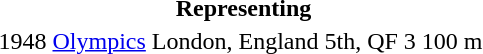<table>
<tr>
<th colspan="6">Representing </th>
</tr>
<tr>
<td>1948</td>
<td><a href='#'>Olympics</a></td>
<td>London, England</td>
<td>5th, QF 3</td>
<td>100 m</td>
<td><a href='#'></a></td>
</tr>
</table>
